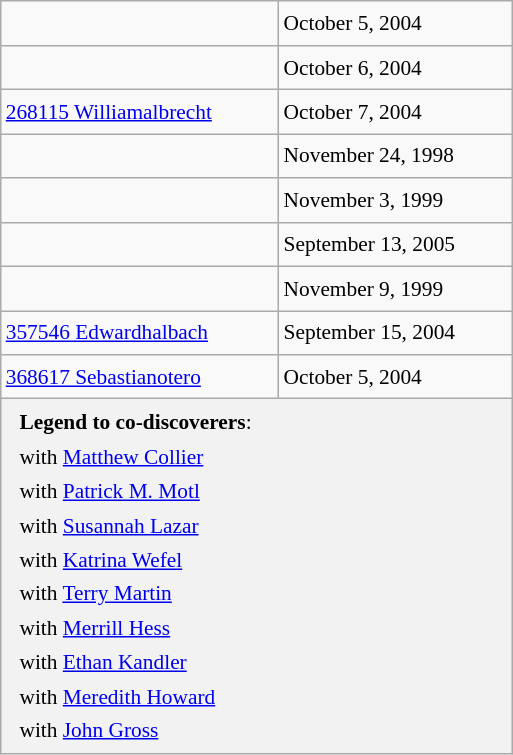<table class="wikitable" style="font-size: 89%; float: left; width: 24em; margin-right: 1em; line-height: 1.6em !important;">
<tr>
<td></td>
<td>October 5, 2004</td>
</tr>
<tr>
<td></td>
<td>October 6, 2004</td>
</tr>
<tr>
<td><a href='#'>268115 Williamalbrecht</a></td>
<td>October 7, 2004</td>
</tr>
<tr>
<td></td>
<td>November 24, 1998</td>
</tr>
<tr>
<td></td>
<td>November 3, 1999</td>
</tr>
<tr>
<td></td>
<td>September 13, 2005</td>
</tr>
<tr>
<td></td>
<td>November 9, 1999</td>
</tr>
<tr>
<td><a href='#'>357546 Edwardhalbach</a></td>
<td>September 15, 2004</td>
</tr>
<tr>
<td><a href='#'>368617 Sebastianotero</a></td>
<td>October 5, 2004</td>
</tr>
<tr>
<th colspan=2 style="font-weight: normal; text-align: left; padding: 4px 12px;"><strong>Legend to co-discoverers</strong>:<br> with <a href='#'>Matthew Collier</a><br> with <a href='#'>Patrick M. Motl</a><br> with <a href='#'>Susannah Lazar</a><br>  with <a href='#'>Katrina Wefel</a><br> with <a href='#'>Terry Martin</a><br> with <a href='#'>Merrill Hess</a><br> with <a href='#'>Ethan Kandler</a><br> with <a href='#'>Meredith Howard</a><br> with <a href='#'>John Gross</a></th>
</tr>
</table>
